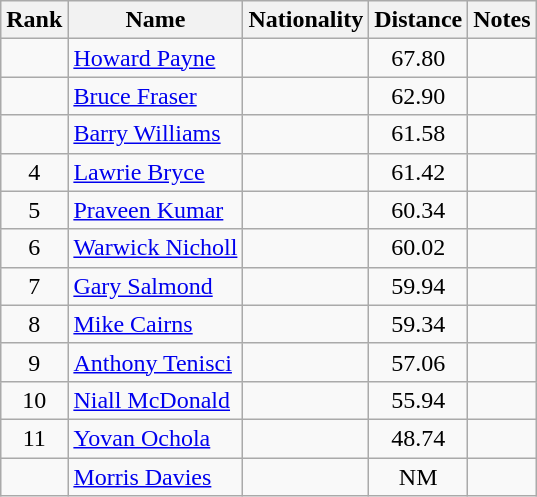<table class="wikitable sortable" style=" text-align:center;">
<tr>
<th scope=col>Rank</th>
<th scope=col>Name</th>
<th scope=col>Nationality</th>
<th scope=col>Distance</th>
<th scope=col>Notes</th>
</tr>
<tr>
<td></td>
<td style="text-align:left;"><a href='#'>Howard Payne</a></td>
<td style="text-align:left;"></td>
<td>67.80</td>
<td></td>
</tr>
<tr>
<td></td>
<td style="text-align:left;"><a href='#'>Bruce Fraser</a></td>
<td style="text-align:left;"></td>
<td>62.90</td>
<td></td>
</tr>
<tr>
<td></td>
<td style="text-align:left;"><a href='#'>Barry Williams</a></td>
<td style="text-align:left;"></td>
<td>61.58</td>
<td></td>
</tr>
<tr>
<td>4</td>
<td style="text-align:left;"><a href='#'>Lawrie Bryce</a></td>
<td style="text-align:left;"></td>
<td>61.42</td>
<td></td>
</tr>
<tr>
<td>5</td>
<td style="text-align:left;"><a href='#'>Praveen Kumar</a></td>
<td style="text-align:left;"></td>
<td>60.34</td>
<td></td>
</tr>
<tr>
<td>6</td>
<td style="text-align:left;"><a href='#'>Warwick Nicholl</a></td>
<td style="text-align:left;"></td>
<td>60.02</td>
<td></td>
</tr>
<tr>
<td>7</td>
<td style="text-align:left;"><a href='#'>Gary Salmond</a></td>
<td style="text-align:left;"></td>
<td>59.94</td>
<td></td>
</tr>
<tr>
<td>8</td>
<td style="text-align:left;"><a href='#'>Mike Cairns</a></td>
<td style="text-align:left;"></td>
<td>59.34</td>
<td></td>
</tr>
<tr>
<td>9</td>
<td style="text-align:left;"><a href='#'>Anthony Tenisci</a></td>
<td style="text-align:left;"></td>
<td>57.06</td>
<td></td>
</tr>
<tr>
<td>10</td>
<td style="text-align:left;"><a href='#'>Niall McDonald</a></td>
<td style="text-align:left;"></td>
<td>55.94</td>
<td></td>
</tr>
<tr>
<td>11</td>
<td style="text-align:left;"><a href='#'>Yovan Ochola</a></td>
<td style="text-align:left;"></td>
<td>48.74</td>
<td></td>
</tr>
<tr>
<td data-sort-value="14"></td>
<td style="text-align:left;"><a href='#'>Morris Davies</a></td>
<td style="text-align:left;"></td>
<td data-sort-value="00.00">NM</td>
<td></td>
</tr>
</table>
